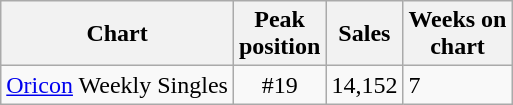<table class="wikitable">
<tr>
<th align="left">Chart</th>
<th align="center">Peak<br>position</th>
<th align="center">Sales</th>
<th align="center">Weeks on<br>chart</th>
</tr>
<tr>
<td align="left"><a href='#'>Oricon</a> Weekly Singles</td>
<td align="center">#19</td>
<td align="">14,152</td>
<td align="">7</td>
</tr>
</table>
